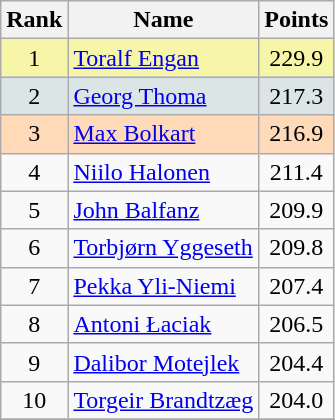<table class="wikitable sortable">
<tr>
<th align=Center>Rank</th>
<th>Name</th>
<th>Points</th>
</tr>
<tr style="background:#F7F6A8">
<td align=center>1</td>
<td> <a href='#'>Toralf Engan</a></td>
<td align=center>229.9</td>
</tr>
<tr style="background: #DCE5E5;">
<td align=center>2</td>
<td> <a href='#'>Georg Thoma</a></td>
<td align=center>217.3</td>
</tr>
<tr style="background: #FFDAB9;">
<td align=center>3</td>
<td> <a href='#'>Max Bolkart</a></td>
<td align=center>216.9</td>
</tr>
<tr>
<td align=center>4</td>
<td> <a href='#'>Niilo Halonen</a></td>
<td align=center>211.4</td>
</tr>
<tr>
<td align=center>5</td>
<td> <a href='#'>John Balfanz</a></td>
<td align=center>209.9</td>
</tr>
<tr>
<td align=center>6</td>
<td> <a href='#'>Torbjørn Yggeseth</a></td>
<td align=center>209.8</td>
</tr>
<tr>
<td align=center>7</td>
<td> <a href='#'>Pekka Yli-Niemi</a></td>
<td align=center>207.4</td>
</tr>
<tr>
<td align=center>8</td>
<td> <a href='#'>Antoni Łaciak</a></td>
<td align=center>206.5</td>
</tr>
<tr>
<td align=center>9</td>
<td> <a href='#'>Dalibor Motejlek</a></td>
<td align=center>204.4</td>
</tr>
<tr>
<td align=center>10</td>
<td> <a href='#'>Torgeir Brandtzæg</a></td>
<td align=center>204.0</td>
</tr>
<tr>
</tr>
</table>
